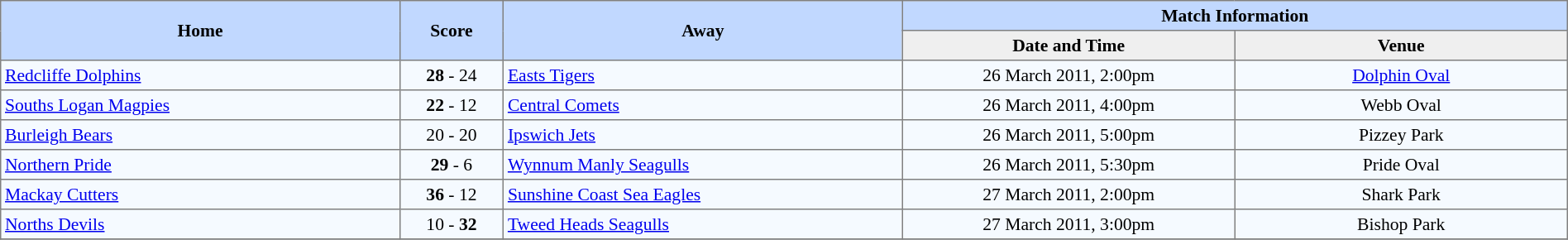<table border=1 style="border-collapse:collapse; font-size:90%; text-align:center;" cellpadding=3 cellspacing=0>
<tr bgcolor=#C1D8FF>
<th rowspan=2 width=12%>Home</th>
<th rowspan=2 width=3%>Score</th>
<th rowspan=2 width=12%>Away</th>
<th colspan=5>Match Information</th>
</tr>
<tr bgcolor=#EFEFEF>
<th width=10%>Date and Time</th>
<th width=10%>Venue</th>
</tr>
<tr bgcolor=#F5FAFF>
<td align=left> <a href='#'>Redcliffe Dolphins</a></td>
<td><strong>28</strong> - 24</td>
<td align=left> <a href='#'>Easts Tigers</a></td>
<td>26 March 2011, 2:00pm</td>
<td><a href='#'>Dolphin Oval</a></td>
</tr>
<tr bgcolor=#F5FAFF>
<td align=left> <a href='#'>Souths Logan Magpies</a></td>
<td><strong>22</strong> - 12</td>
<td align=left> <a href='#'>Central Comets</a></td>
<td>26 March 2011, 4:00pm</td>
<td>Webb Oval</td>
</tr>
<tr bgcolor=#F5FAFF>
<td align=left> <a href='#'>Burleigh Bears</a></td>
<td>20 - 20</td>
<td align=left> <a href='#'>Ipswich Jets</a></td>
<td>26 March 2011, 5:00pm</td>
<td>Pizzey Park</td>
</tr>
<tr bgcolor=#F5FAFF>
<td align=left> <a href='#'>Northern Pride</a></td>
<td><strong>29</strong> - 6</td>
<td align=left> <a href='#'>Wynnum Manly Seagulls</a></td>
<td>26 March 2011, 5:30pm</td>
<td>Pride Oval</td>
</tr>
<tr bgcolor=#F5FAFF>
<td align=left> <a href='#'>Mackay Cutters</a></td>
<td><strong>36</strong> - 12</td>
<td align=left> <a href='#'>Sunshine Coast Sea Eagles</a></td>
<td>27 March 2011, 2:00pm</td>
<td>Shark Park</td>
</tr>
<tr bgcolor=#F5FAFF>
<td align=left> <a href='#'>Norths Devils</a></td>
<td>10 - <strong>32</strong></td>
<td align=left> <a href='#'>Tweed Heads Seagulls</a></td>
<td>27 March 2011, 3:00pm</td>
<td>Bishop Park</td>
</tr>
<tr>
</tr>
</table>
